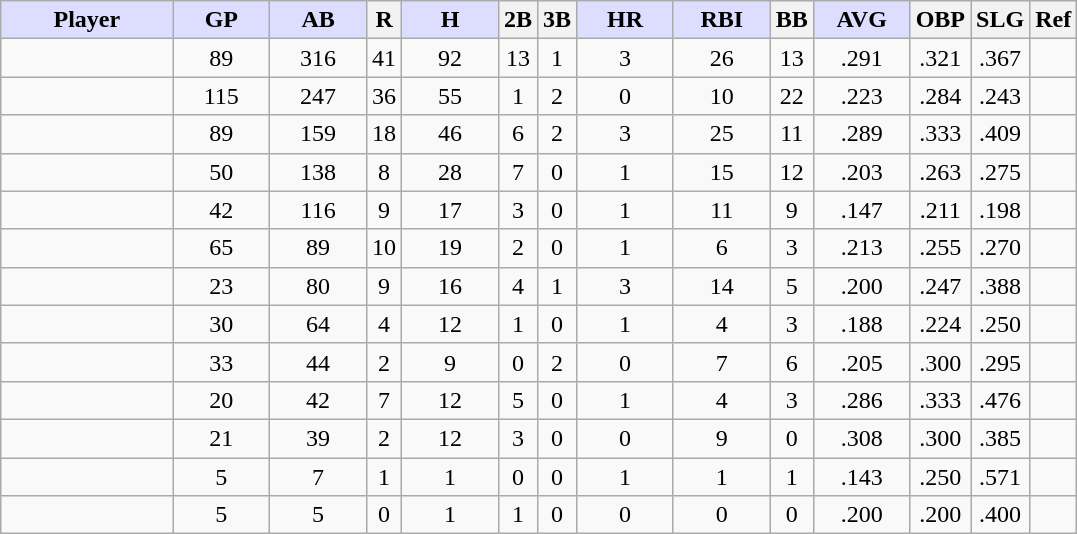<table class="wikitable sortable">
<tr>
<th style="background:#ddf; width:16%;">Player</th>
<th style="background:#ddf; width:9%;">GP</th>
<th style="background:#ddf; width:9%;">AB</th>
<th>R</th>
<th style="background:#ddf; width:9%;">H</th>
<th>2B</th>
<th>3B</th>
<th style="background:#ddf; width:9%;">HR</th>
<th style="background:#ddf; width:9%;">RBI</th>
<th>BB</th>
<th style="background:#ddf; width:9%;">AVG</th>
<th>OBP</th>
<th>SLG</th>
<th>Ref</th>
</tr>
<tr style="text-align:center;">
<td></td>
<td>89</td>
<td>316</td>
<td>41</td>
<td>92</td>
<td>13</td>
<td>1</td>
<td>3</td>
<td>26</td>
<td>13</td>
<td>.291</td>
<td>.321</td>
<td>.367</td>
<td></td>
</tr>
<tr style="text-align:center;">
<td></td>
<td>115</td>
<td>247</td>
<td>36</td>
<td>55</td>
<td>1</td>
<td>2</td>
<td>0</td>
<td>10</td>
<td>22</td>
<td>.223</td>
<td>.284</td>
<td>.243</td>
<td></td>
</tr>
<tr style="text-align:center;">
<td></td>
<td>89</td>
<td>159</td>
<td>18</td>
<td>46</td>
<td>6</td>
<td>2</td>
<td>3</td>
<td>25</td>
<td>11</td>
<td>.289</td>
<td>.333</td>
<td>.409</td>
<td></td>
</tr>
<tr style="text-align:center;">
<td></td>
<td>50</td>
<td>138</td>
<td>8</td>
<td>28</td>
<td>7</td>
<td>0</td>
<td>1</td>
<td>15</td>
<td>12</td>
<td>.203</td>
<td>.263</td>
<td>.275</td>
<td></td>
</tr>
<tr style="text-align:center;">
<td></td>
<td>42</td>
<td>116</td>
<td>9</td>
<td>17</td>
<td>3</td>
<td>0</td>
<td>1</td>
<td>11</td>
<td>9</td>
<td>.147</td>
<td>.211</td>
<td>.198</td>
<td></td>
</tr>
<tr style="text-align:center;">
<td></td>
<td>65</td>
<td>89</td>
<td>10</td>
<td>19</td>
<td>2</td>
<td>0</td>
<td>1</td>
<td>6</td>
<td>3</td>
<td>.213</td>
<td>.255</td>
<td>.270</td>
<td></td>
</tr>
<tr style="text-align:center;">
<td></td>
<td>23</td>
<td>80</td>
<td>9</td>
<td>16</td>
<td>4</td>
<td>1</td>
<td>3</td>
<td>14</td>
<td>5</td>
<td>.200</td>
<td>.247</td>
<td>.388</td>
<td></td>
</tr>
<tr style="text-align:center;">
<td></td>
<td>30</td>
<td>64</td>
<td>4</td>
<td>12</td>
<td>1</td>
<td>0</td>
<td>1</td>
<td>4</td>
<td>3</td>
<td>.188</td>
<td>.224</td>
<td>.250</td>
<td></td>
</tr>
<tr style="text-align:center;">
<td></td>
<td>33</td>
<td>44</td>
<td>2</td>
<td>9</td>
<td>0</td>
<td>2</td>
<td>0</td>
<td>7</td>
<td>6</td>
<td>.205</td>
<td>.300</td>
<td>.295</td>
<td></td>
</tr>
<tr style="text-align:center;">
<td></td>
<td>20</td>
<td>42</td>
<td>7</td>
<td>12</td>
<td>5</td>
<td>0</td>
<td>1</td>
<td>4</td>
<td>3</td>
<td>.286</td>
<td>.333</td>
<td>.476</td>
<td></td>
</tr>
<tr style="text-align:center;">
<td></td>
<td>21</td>
<td>39</td>
<td>2</td>
<td>12</td>
<td>3</td>
<td>0</td>
<td>0</td>
<td>9</td>
<td>0</td>
<td>.308</td>
<td>.300</td>
<td>.385</td>
<td></td>
</tr>
<tr style="text-align:center;">
<td></td>
<td>5</td>
<td>7</td>
<td>1</td>
<td>1</td>
<td>0</td>
<td>0</td>
<td>1</td>
<td>1</td>
<td>1</td>
<td>.143</td>
<td>.250</td>
<td>.571</td>
<td></td>
</tr>
<tr style="text-align:center;">
<td></td>
<td>5</td>
<td>5</td>
<td>0</td>
<td>1</td>
<td>1</td>
<td>0</td>
<td>0</td>
<td>0</td>
<td>0</td>
<td>.200</td>
<td>.200</td>
<td>.400</td>
<td></td>
</tr>
</table>
